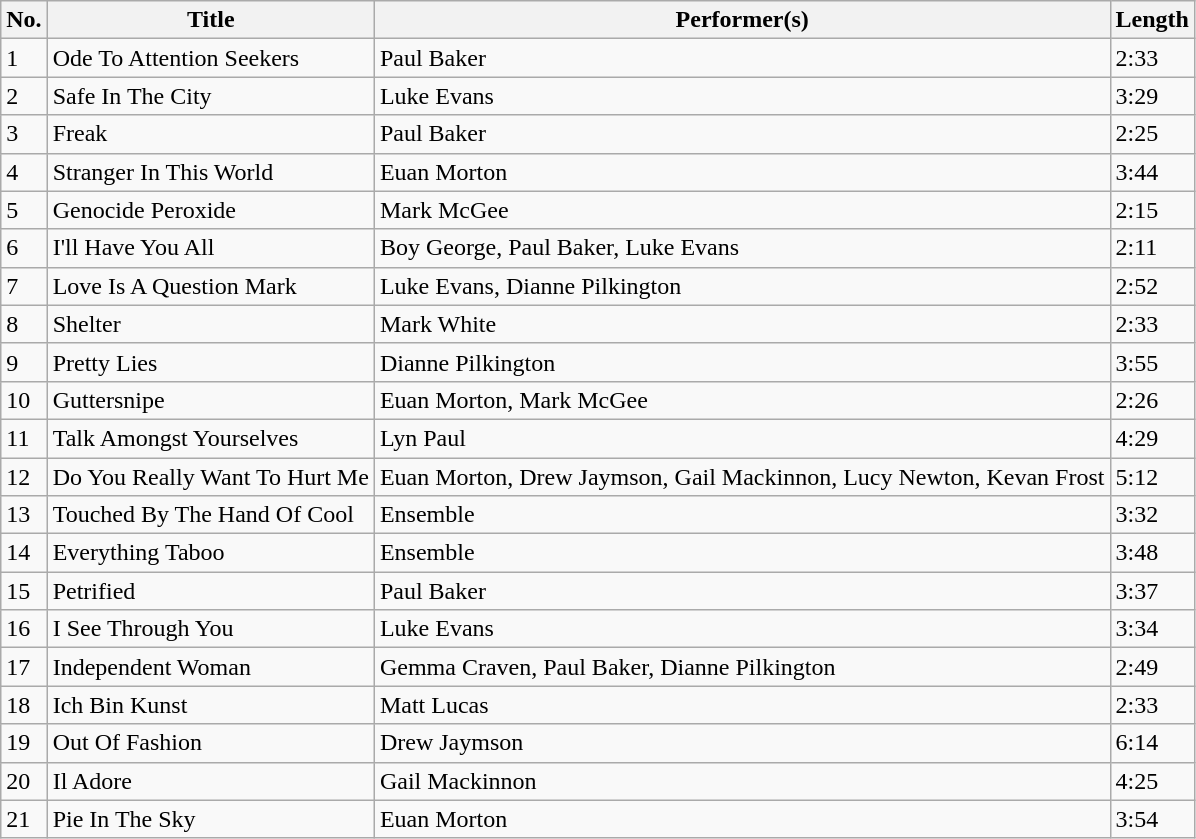<table class="wikitable">
<tr>
<th>No.</th>
<th>Title</th>
<th>Performer(s)</th>
<th>Length</th>
</tr>
<tr>
<td>1</td>
<td>Ode To Attention Seekers</td>
<td>Paul Baker</td>
<td>2:33</td>
</tr>
<tr>
<td>2</td>
<td>Safe In The City</td>
<td>Luke Evans</td>
<td>3:29</td>
</tr>
<tr>
<td>3</td>
<td>Freak</td>
<td>Paul Baker</td>
<td>2:25</td>
</tr>
<tr>
<td>4</td>
<td>Stranger In This World</td>
<td>Euan Morton</td>
<td>3:44</td>
</tr>
<tr>
<td>5</td>
<td>Genocide Peroxide</td>
<td>Mark McGee</td>
<td>2:15</td>
</tr>
<tr>
<td>6</td>
<td>I'll Have You All</td>
<td>Boy George, Paul Baker, Luke Evans</td>
<td>2:11</td>
</tr>
<tr>
<td>7</td>
<td>Love Is A Question Mark</td>
<td>Luke Evans, Dianne Pilkington</td>
<td>2:52</td>
</tr>
<tr>
<td>8</td>
<td>Shelter</td>
<td>Mark White</td>
<td>2:33</td>
</tr>
<tr>
<td>9</td>
<td>Pretty Lies</td>
<td>Dianne Pilkington</td>
<td>3:55</td>
</tr>
<tr>
<td>10</td>
<td>Guttersnipe</td>
<td>Euan Morton, Mark McGee</td>
<td>2:26</td>
</tr>
<tr>
<td>11</td>
<td>Talk Amongst Yourselves</td>
<td>Lyn Paul</td>
<td>4:29</td>
</tr>
<tr>
<td>12</td>
<td>Do You Really Want To Hurt Me</td>
<td>Euan Morton, Drew Jaymson, Gail Mackinnon, Lucy Newton, Kevan Frost</td>
<td>5:12</td>
</tr>
<tr>
<td>13</td>
<td>Touched By The Hand Of Cool</td>
<td>Ensemble</td>
<td>3:32</td>
</tr>
<tr>
<td>14</td>
<td>Everything Taboo</td>
<td>Ensemble</td>
<td>3:48</td>
</tr>
<tr>
<td>15</td>
<td>Petrified</td>
<td>Paul Baker</td>
<td>3:37</td>
</tr>
<tr>
<td>16</td>
<td>I See Through You</td>
<td>Luke Evans</td>
<td>3:34</td>
</tr>
<tr>
<td>17</td>
<td>Independent Woman</td>
<td>Gemma Craven, Paul Baker, Dianne Pilkington</td>
<td>2:49</td>
</tr>
<tr>
<td>18</td>
<td>Ich Bin Kunst</td>
<td>Matt Lucas</td>
<td>2:33</td>
</tr>
<tr>
<td>19</td>
<td>Out Of Fashion</td>
<td>Drew Jaymson</td>
<td>6:14</td>
</tr>
<tr>
<td>20</td>
<td>Il Adore</td>
<td>Gail Mackinnon</td>
<td>4:25</td>
</tr>
<tr>
<td>21</td>
<td>Pie In The Sky</td>
<td>Euan Morton</td>
<td>3:54</td>
</tr>
</table>
